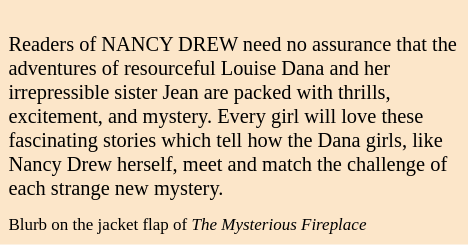<table class="toccolours" style="float: right; margin-left: 1em; margin-right: 1em; font-size: 85%; background:#FCE6C9; color:black; width:23em; max-width: 25%;" cellspacing="5">
<tr>
<td style="text-align: left;"><br>Readers of NANCY DREW need no assurance that the adventures of resourceful Louise Dana and her irrepressible sister Jean are packed with thrills, excitement, and mystery. Every girl will love these fascinating stories which tell how the Dana girls, like Nancy Drew herself, meet and match the challenge of each strange new mystery.</td>
</tr>
<tr>
<td style="text-align: left;"><small>Blurb on the jacket flap of <em>The Mysterious Fireplace</em></small></td>
</tr>
</table>
